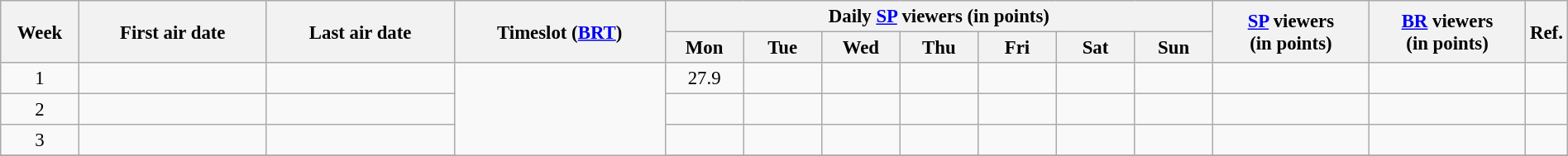<table class="wikitable sortable" style="text-align:center; font-size:95%; width: 100%">
<tr>
<th rowspan=2 width="05.0%">Week</th>
<th rowspan=2 width="12.0%">First air date</th>
<th rowspan=2 width="12.0%">Last air date</th>
<th rowspan=2 width="13.5%">Timeslot (<a href='#'>BRT</a>)</th>
<th colspan=7 width="35.0%">Daily <a href='#'>SP</a> viewers (in points)</th>
<th rowspan=2 width="10.0%"><a href='#'>SP</a> viewers<br>(in points)</th>
<th rowspan=2 width="10.0%"><a href='#'>BR</a> viewers<br>(in points)</th>
<th rowspan=2 width="05.0%">Ref.</th>
</tr>
<tr>
<th width="05%">Mon</th>
<th width="05%">Tue</th>
<th width="05%">Wed</th>
<th width="05%">Thu</th>
<th width="05%">Fri</th>
<th width="05%">Sat</th>
<th width="05%">Sun</th>
</tr>
<tr>
<td>1</td>
<td></td>
<td></td>
<td rowspan=14></td>
<td>27.9</td>
<td></td>
<td></td>
<td></td>
<td></td>
<td></td>
<td></td>
<td></td>
<td></td>
<td></td>
</tr>
<tr>
<td>2</td>
<td></td>
<td></td>
<td></td>
<td></td>
<td></td>
<td></td>
<td></td>
<td></td>
<td></td>
<td></td>
<td></td>
<td></td>
</tr>
<tr>
<td>3</td>
<td></td>
<td></td>
<td></td>
<td></td>
<td></td>
<td></td>
<td></td>
<td></td>
<td></td>
<td></td>
<td></td>
<td></td>
</tr>
<tr>
</tr>
</table>
